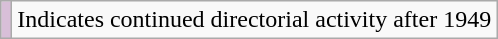<table class="wikitable">
<tr>
<td style="background-color: #D8BFD8;"></td>
<td>Indicates continued directorial activity after 1949</td>
</tr>
</table>
